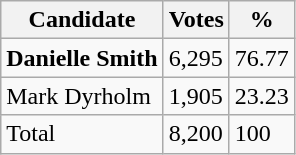<table class="wikitable">
<tr>
<th>Candidate</th>
<th>Votes</th>
<th>%</th>
</tr>
<tr>
<td><strong>Danielle Smith</strong></td>
<td>6,295</td>
<td>76.77</td>
</tr>
<tr>
<td>Mark Dyrholm</td>
<td>1,905</td>
<td>23.23</td>
</tr>
<tr>
<td>Total</td>
<td>8,200</td>
<td>100</td>
</tr>
</table>
